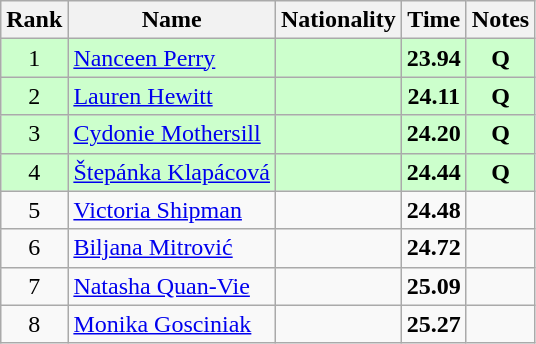<table class="wikitable sortable" style="text-align:center">
<tr>
<th>Rank</th>
<th>Name</th>
<th>Nationality</th>
<th>Time</th>
<th>Notes</th>
</tr>
<tr bgcolor=ccffcc>
<td>1</td>
<td align=left><a href='#'>Nanceen Perry</a></td>
<td align=left></td>
<td><strong>23.94</strong></td>
<td><strong>Q</strong></td>
</tr>
<tr bgcolor=ccffcc>
<td>2</td>
<td align=left><a href='#'>Lauren Hewitt</a></td>
<td align=left></td>
<td><strong>24.11</strong></td>
<td><strong>Q</strong></td>
</tr>
<tr bgcolor=ccffcc>
<td>3</td>
<td align=left><a href='#'>Cydonie Mothersill</a></td>
<td align=left></td>
<td><strong>24.20</strong></td>
<td><strong>Q</strong></td>
</tr>
<tr bgcolor=ccffcc>
<td>4</td>
<td align=left><a href='#'>Štepánka Klapácová</a></td>
<td align=left></td>
<td><strong>24.44</strong></td>
<td><strong>Q</strong></td>
</tr>
<tr>
<td>5</td>
<td align=left><a href='#'>Victoria Shipman</a></td>
<td align=left></td>
<td><strong>24.48</strong></td>
<td></td>
</tr>
<tr>
<td>6</td>
<td align=left><a href='#'>Biljana Mitrović</a></td>
<td align=left></td>
<td><strong>24.72</strong></td>
<td></td>
</tr>
<tr>
<td>7</td>
<td align=left><a href='#'>Natasha Quan-Vie</a></td>
<td align=left></td>
<td><strong>25.09</strong></td>
<td></td>
</tr>
<tr>
<td>8</td>
<td align=left><a href='#'>Monika Gosciniak</a></td>
<td align=left></td>
<td><strong>25.27</strong></td>
<td></td>
</tr>
</table>
